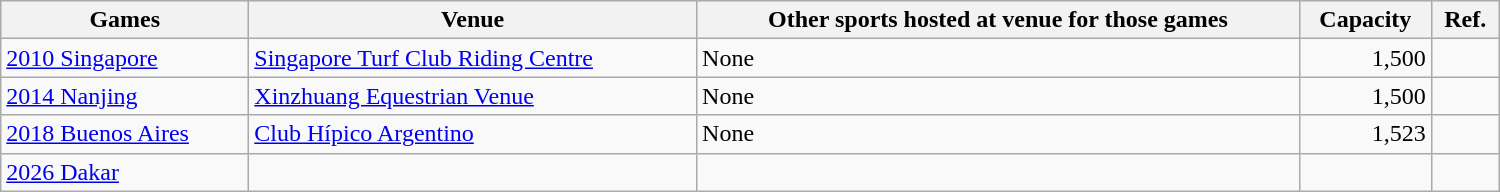<table class="wikitable sortable" width="1000px">
<tr>
<th>Games</th>
<th>Venue</th>
<th>Other sports hosted at venue for those games</th>
<th>Capacity</th>
<th>Ref.</th>
</tr>
<tr>
<td><a href='#'>2010 Singapore</a></td>
<td><a href='#'>Singapore Turf Club Riding Centre</a></td>
<td>None</td>
<td align="right">1,500</td>
<td align="center"></td>
</tr>
<tr>
<td><a href='#'>2014 Nanjing</a></td>
<td><a href='#'>Xinzhuang Equestrian Venue</a></td>
<td>None</td>
<td align="right">1,500</td>
<td align=center></td>
</tr>
<tr>
<td><a href='#'>2018 Buenos Aires</a></td>
<td><a href='#'>Club Hípico Argentino</a></td>
<td>None</td>
<td align="right">1,523</td>
<td align="center"></td>
</tr>
<tr>
<td><a href='#'>2026 Dakar</a></td>
<td></td>
<td></td>
<td align="right"></td>
<td align=center></td>
</tr>
</table>
